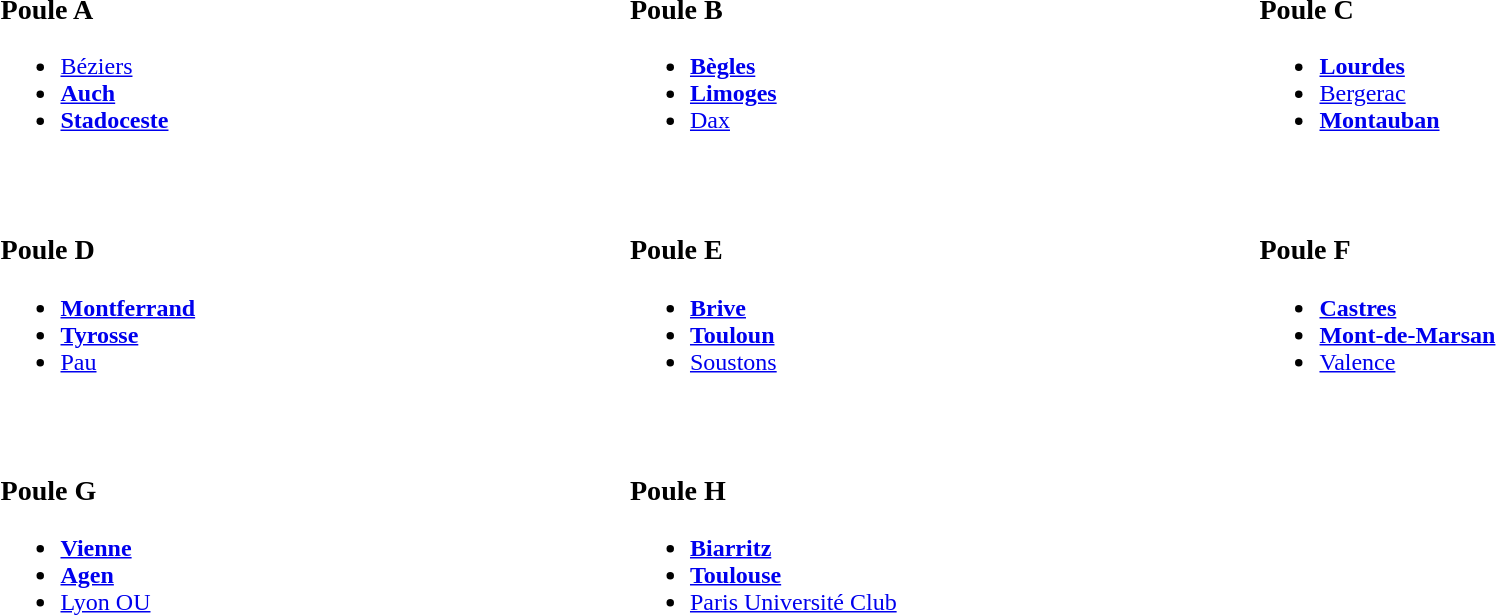<table width="100%" align="center" border="0" cellpadding="4" cellspacing="5">
<tr valign="top" align="left">
<td width="33%"><br><h3>Poule A</h3><ul><li><a href='#'>Béziers</a></li><li><strong><a href='#'>Auch</a></strong></li><li><strong><a href='#'>Stadoceste</a></strong></li></ul></td>
<td width="33%"><br><h3>Poule B</h3><ul><li><strong><a href='#'>Bègles</a></strong></li><li><strong><a href='#'>Limoges</a></strong></li><li><a href='#'>Dax</a></li></ul></td>
<td width="33%"><br><h3>Poule C</h3><ul><li><strong><a href='#'>Lourdes</a></strong></li><li><a href='#'>Bergerac</a></li><li><strong><a href='#'>Montauban</a></strong></li></ul></td>
</tr>
<tr valign="top" align="left">
<td width="33%"><br><h3>Poule D</h3><ul><li><strong><a href='#'>Montferrand</a></strong></li><li><strong><a href='#'>Tyrosse</a></strong></li><li><a href='#'>Pau</a></li></ul></td>
<td width="33%"><br><h3>Poule E</h3><ul><li><strong><a href='#'>Brive</a></strong></li><li><strong><a href='#'>Touloun</a></strong></li><li><a href='#'>Soustons</a></li></ul></td>
<td width="33%"><br><h3>Poule F</h3><ul><li><strong><a href='#'>Castres</a></strong></li><li><strong><a href='#'>Mont-de-Marsan</a></strong></li><li><a href='#'>Valence</a></li></ul></td>
</tr>
<tr valign="top" align="left">
<td width="33%"><br><h3>Poule G</h3><ul><li><strong><a href='#'>Vienne</a></strong></li><li><strong><a href='#'>Agen</a></strong></li><li><a href='#'>Lyon OU</a></li></ul></td>
<td width="33%"><br><h3>Poule H</h3><ul><li><strong><a href='#'>Biarritz</a> </strong></li><li><strong><a href='#'>Toulouse</a></strong></li><li><a href='#'>Paris Université Club</a></li></ul></td>
<td width="33%"></td>
</tr>
</table>
